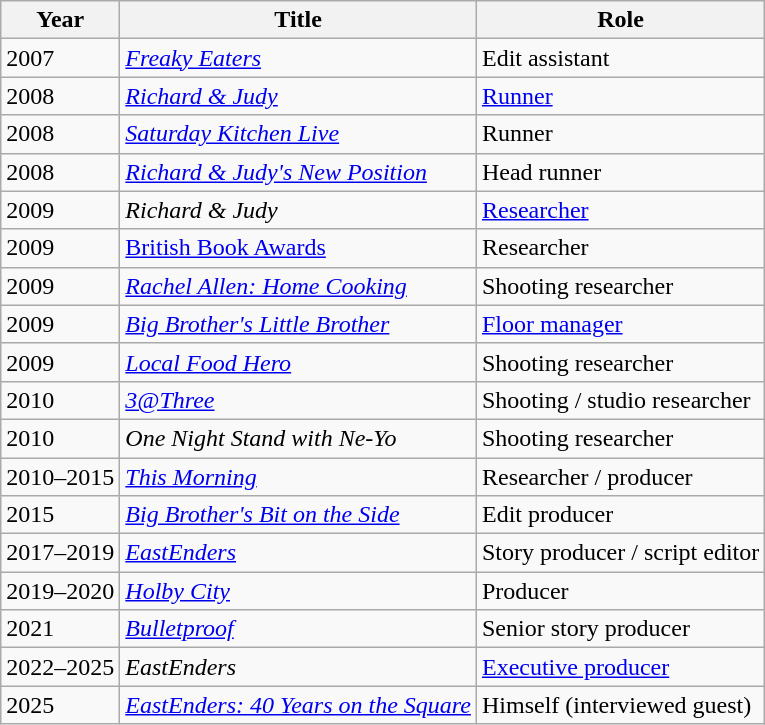<table class="wikitable sortable">
<tr>
<th>Year</th>
<th>Title</th>
<th>Role</th>
</tr>
<tr>
<td>2007</td>
<td><em><a href='#'>Freaky Eaters</a></em></td>
<td>Edit assistant</td>
</tr>
<tr>
<td>2008</td>
<td><em><a href='#'>Richard & Judy</a></em></td>
<td><a href='#'>Runner</a></td>
</tr>
<tr>
<td>2008</td>
<td><em><a href='#'>Saturday Kitchen Live</a></em></td>
<td>Runner</td>
</tr>
<tr>
<td>2008</td>
<td><em><a href='#'>Richard & Judy's New Position</a></em></td>
<td>Head runner</td>
</tr>
<tr>
<td>2009</td>
<td><em>Richard & Judy</em></td>
<td><a href='#'>Researcher</a></td>
</tr>
<tr>
<td>2009</td>
<td><a href='#'>British Book Awards</a></td>
<td>Researcher</td>
</tr>
<tr>
<td>2009</td>
<td><em><a href='#'>Rachel Allen: Home Cooking</a></em></td>
<td>Shooting researcher</td>
</tr>
<tr>
<td>2009</td>
<td><em><a href='#'>Big Brother's Little Brother</a></em></td>
<td><a href='#'>Floor manager</a></td>
</tr>
<tr>
<td>2009</td>
<td><em><a href='#'>Local Food Hero</a></em></td>
<td>Shooting researcher</td>
</tr>
<tr>
<td>2010</td>
<td><em><a href='#'>3@Three</a></em></td>
<td>Shooting / studio researcher</td>
</tr>
<tr>
<td>2010</td>
<td><em>One Night Stand with Ne-Yo</em></td>
<td>Shooting researcher</td>
</tr>
<tr>
<td>2010–2015</td>
<td><em><a href='#'>This Morning</a></em></td>
<td>Researcher / producer</td>
</tr>
<tr>
<td>2015</td>
<td><em><a href='#'>Big Brother's Bit on the Side</a></em></td>
<td>Edit producer</td>
</tr>
<tr>
<td>2017–2019</td>
<td><em><a href='#'>EastEnders</a></em></td>
<td>Story producer / script editor</td>
</tr>
<tr>
<td>2019–2020</td>
<td><em><a href='#'>Holby City</a></em></td>
<td>Producer</td>
</tr>
<tr>
<td>2021</td>
<td><em><a href='#'>Bulletproof</a></em></td>
<td>Senior story producer</td>
</tr>
<tr>
<td>2022–2025</td>
<td><em>EastEnders</em></td>
<td><a href='#'>Executive producer</a></td>
</tr>
<tr>
<td>2025</td>
<td><em><a href='#'>EastEnders: 40 Years on the Square</a></em></td>
<td>Himself (interviewed guest)</td>
</tr>
</table>
